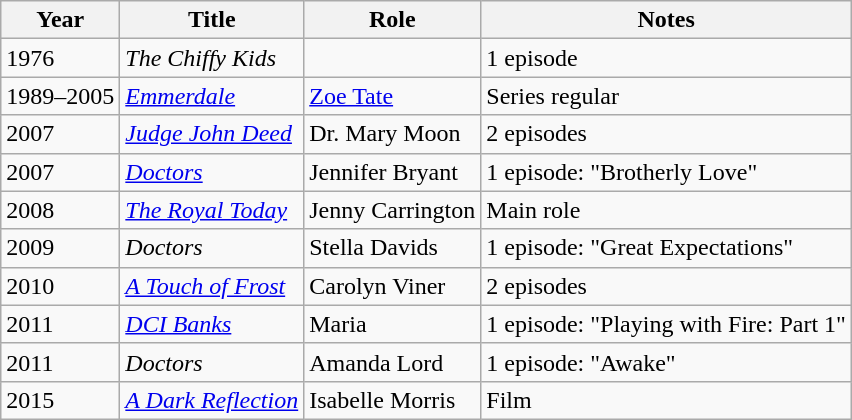<table class="wikitable unsortable">
<tr>
<th>Year</th>
<th>Title</th>
<th>Role</th>
<th>Notes</th>
</tr>
<tr>
<td>1976</td>
<td><em>The Chiffy Kids</em></td>
<td></td>
<td>1 episode</td>
</tr>
<tr>
<td>1989–2005</td>
<td><em><a href='#'>Emmerdale</a></em></td>
<td><a href='#'>Zoe Tate</a></td>
<td>Series regular</td>
</tr>
<tr>
<td>2007</td>
<td><em><a href='#'>Judge John Deed</a></em></td>
<td>Dr. Mary Moon</td>
<td>2 episodes</td>
</tr>
<tr>
<td>2007</td>
<td><em><a href='#'>Doctors</a></em></td>
<td>Jennifer Bryant</td>
<td>1 episode: "Brotherly Love"</td>
</tr>
<tr>
<td>2008</td>
<td><em><a href='#'>The Royal Today</a></em></td>
<td>Jenny Carrington</td>
<td>Main role</td>
</tr>
<tr>
<td>2009</td>
<td><em>Doctors</em></td>
<td>Stella Davids</td>
<td>1 episode: "Great Expectations"</td>
</tr>
<tr>
<td>2010</td>
<td><em><a href='#'>A Touch of Frost</a></em></td>
<td>Carolyn Viner</td>
<td>2 episodes</td>
</tr>
<tr>
<td>2011</td>
<td><em><a href='#'>DCI Banks</a></em></td>
<td>Maria</td>
<td>1 episode: "Playing with Fire: Part 1"</td>
</tr>
<tr>
<td>2011</td>
<td><em>Doctors</em></td>
<td>Amanda Lord</td>
<td>1 episode: "Awake"</td>
</tr>
<tr>
<td>2015</td>
<td><em><a href='#'>A Dark Reflection</a></em></td>
<td>Isabelle Morris</td>
<td>Film</td>
</tr>
</table>
